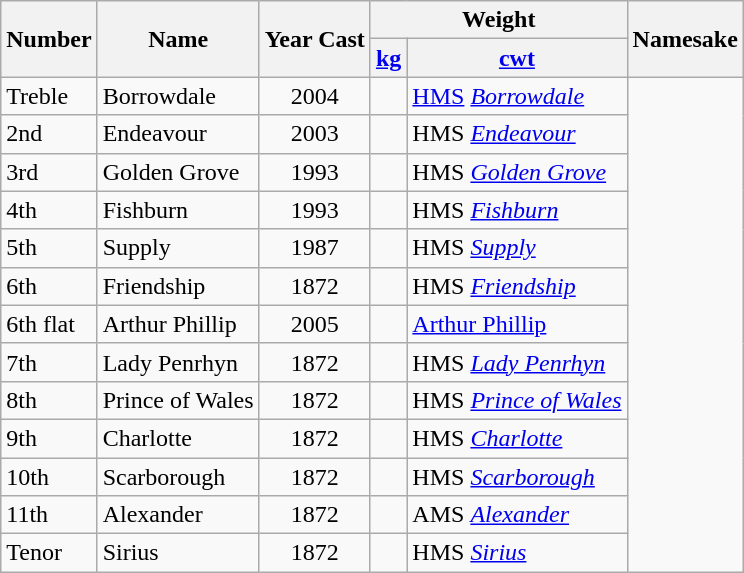<table class="wikitable sortable">
<tr>
<th rowspan=2>Number</th>
<th rowspan=2>Name</th>
<th rowspan=2>Year Cast</th>
<th colspan=2>Weight</th>
<th rowspan=2>Namesake</th>
</tr>
<tr>
<th><a href='#'>kg</a></th>
<th><a href='#'>cwt</a></th>
</tr>
<tr>
<td>Treble</td>
<td>Borrowdale</td>
<td align=center>2004</td>
<td></td>
<td><a href='#'>HMS</a> <em><a href='#'>Borrowdale</a></em></td>
</tr>
<tr>
<td>2nd</td>
<td>Endeavour</td>
<td align=center>2003</td>
<td></td>
<td>HMS <em><a href='#'>Endeavour</a></em></td>
</tr>
<tr>
<td>3rd</td>
<td>Golden Grove</td>
<td align=center>1993</td>
<td></td>
<td>HMS <em><a href='#'>Golden Grove</a></em></td>
</tr>
<tr>
<td>4th</td>
<td>Fishburn</td>
<td align=center>1993</td>
<td></td>
<td>HMS <em><a href='#'>Fishburn</a></em></td>
</tr>
<tr>
<td>5th</td>
<td>Supply</td>
<td align=center>1987</td>
<td></td>
<td>HMS <em><a href='#'>Supply</a></em></td>
</tr>
<tr>
<td>6th</td>
<td>Friendship</td>
<td align=center>1872</td>
<td></td>
<td>HMS <em><a href='#'>Friendship</a></em></td>
</tr>
<tr>
<td>6th flat</td>
<td>Arthur Phillip</td>
<td align=center>2005</td>
<td></td>
<td><a href='#'>Arthur Phillip</a></td>
</tr>
<tr>
<td>7th</td>
<td>Lady Penrhyn</td>
<td align=center>1872</td>
<td></td>
<td>HMS <em><a href='#'>Lady Penrhyn</a></em></td>
</tr>
<tr>
<td>8th</td>
<td>Prince of Wales</td>
<td align=center>1872</td>
<td></td>
<td>HMS <em><a href='#'>Prince of Wales</a></em></td>
</tr>
<tr>
<td>9th</td>
<td>Charlotte</td>
<td align=center>1872</td>
<td></td>
<td>HMS <em><a href='#'>Charlotte</a></em></td>
</tr>
<tr>
<td>10th</td>
<td>Scarborough</td>
<td align=center>1872</td>
<td></td>
<td>HMS <em><a href='#'>Scarborough</a></em></td>
</tr>
<tr>
<td>11th</td>
<td>Alexander</td>
<td align=center>1872</td>
<td></td>
<td>AMS <em><a href='#'>Alexander</a></em></td>
</tr>
<tr>
<td>Tenor</td>
<td>Sirius</td>
<td align=center>1872</td>
<td></td>
<td>HMS <em><a href='#'>Sirius</a></em></td>
</tr>
</table>
